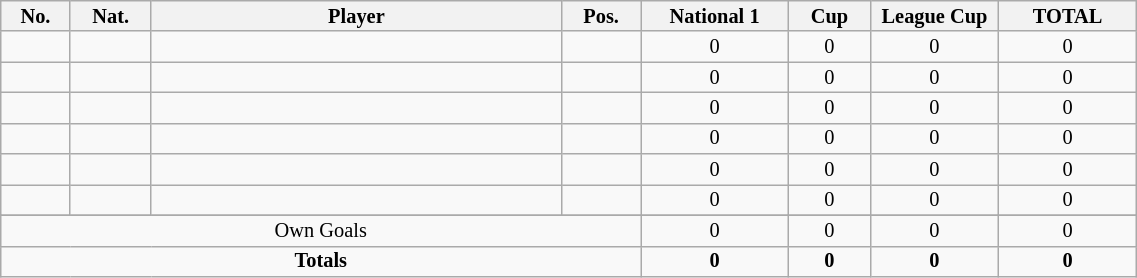<table class="wikitable sortable alternance"  style="font-size:85%; text-align:center; line-height:14px; width:60%;">
<tr>
<th width=10>No.</th>
<th width=10>Nat.</th>
<th width=150>Player</th>
<th width=10>Pos.</th>
<th width=10>National 1</th>
<th width=10>Cup</th>
<th width=10>League Cup</th>
<th width=10>TOTAL</th>
</tr>
<tr>
<td></td>
<td></td>
<td></td>
<td></td>
<td>0</td>
<td>0</td>
<td>0</td>
<td>0</td>
</tr>
<tr>
<td></td>
<td></td>
<td></td>
<td></td>
<td>0</td>
<td>0</td>
<td>0</td>
<td>0</td>
</tr>
<tr>
<td></td>
<td></td>
<td></td>
<td></td>
<td>0</td>
<td>0</td>
<td>0</td>
<td>0</td>
</tr>
<tr>
<td></td>
<td></td>
<td></td>
<td></td>
<td>0</td>
<td>0</td>
<td>0</td>
<td>0</td>
</tr>
<tr>
<td></td>
<td></td>
<td></td>
<td></td>
<td>0</td>
<td>0</td>
<td>0</td>
<td>0</td>
</tr>
<tr>
<td></td>
<td></td>
<td></td>
<td></td>
<td>0</td>
<td>0</td>
<td>0</td>
<td>0</td>
</tr>
<tr>
</tr>
<tr class="sortbottom">
<td colspan="4">Own Goals</td>
<td>0</td>
<td>0</td>
<td>0</td>
<td>0</td>
</tr>
<tr class="sortbottom">
<td colspan="4"><strong>Totals</strong></td>
<td><strong>0</strong></td>
<td><strong>0</strong></td>
<td><strong>0</strong></td>
<td><strong>0</strong></td>
</tr>
</table>
